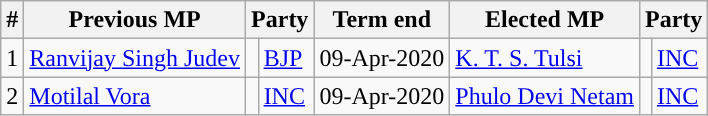<table class="wikitable sortable">
<tr>
<th>#</th>
<th>Previous MP</th>
<th colspan="2">Party</th>
<th>Term end</th>
<th>Elected MP</th>
<th colspan="2">Party</th>
</tr>
<tr>
<td>1</td>
<td><a href='#'>Ranvijay Singh Judev</a></td>
<td width="1px"></td>
<td><a href='#'>BJP</a></td>
<td>09-Apr-2020</td>
<td><a href='#'>K. T. S. Tulsi</a></td>
<td></td>
<td><a href='#'>INC</a></td>
</tr>
<tr>
<td>2</td>
<td><a href='#'>Motilal Vora</a></td>
<td width="1px"></td>
<td><a href='#'>INC</a></td>
<td>09-Apr-2020</td>
<td><a href='#'>Phulo Devi Netam</a></td>
<td></td>
<td><a href='#'>INC</a></td>
</tr>
</table>
